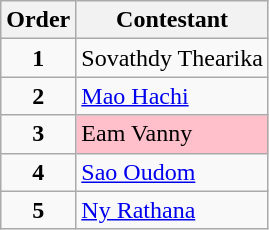<table class="wikitable">
<tr>
<th>Order</th>
<th>Contestant</th>
</tr>
<tr>
<td align="center"><strong>1</strong></td>
<td>Sovathdy Thearika</td>
</tr>
<tr>
<td align="center"><strong>2</strong></td>
<td><a href='#'>Mao Hachi</a></td>
</tr>
<tr>
<td align="center"><strong>3</strong></td>
<td style="background:pink">Eam Vanny</td>
</tr>
<tr>
<td align="center"><strong>4</strong></td>
<td><a href='#'>Sao Oudom</a></td>
</tr>
<tr>
<td align="center"><strong>5</strong></td>
<td><a href='#'>Ny Rathana</a></td>
</tr>
</table>
